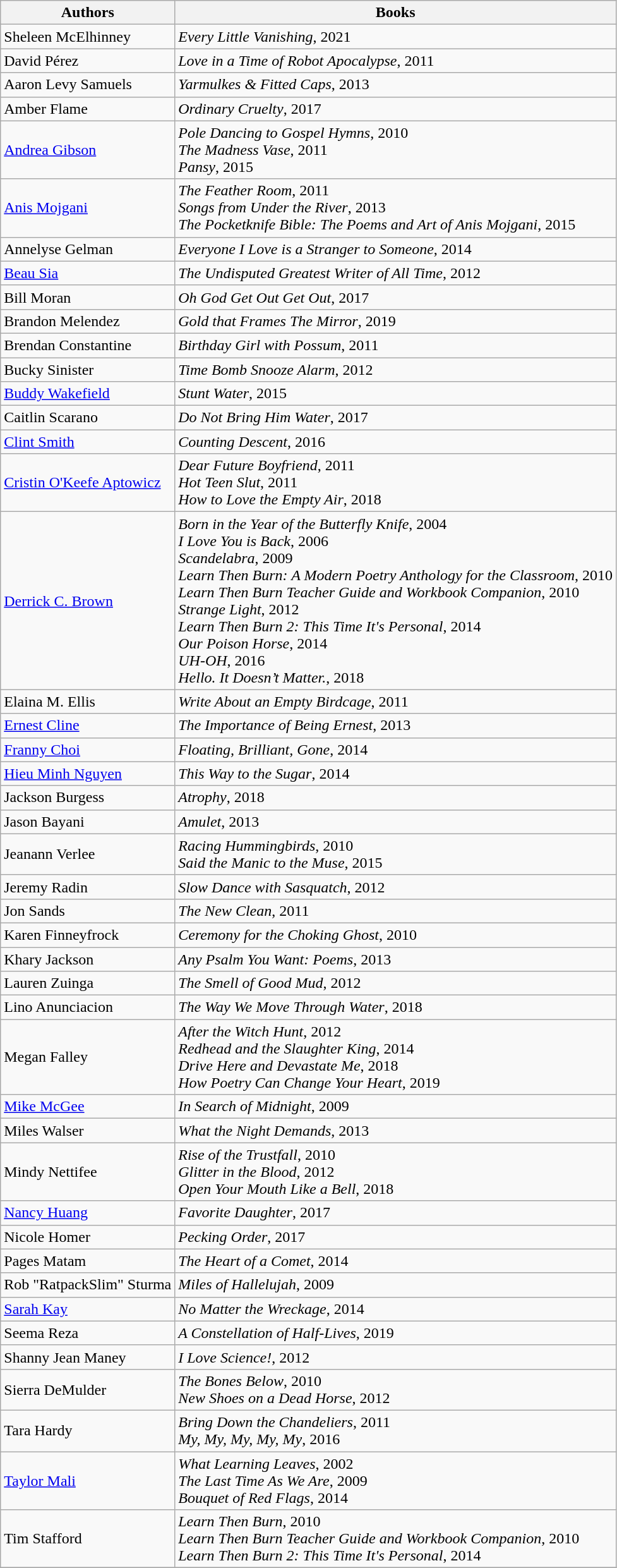<table class="wikitable sortable">
<tr>
<th>Authors</th>
<th>Books</th>
</tr>
<tr>
<td>Sheleen McElhinney</td>
<td><em>Every Little Vanishing</em>, 2021</td>
</tr>
<tr>
<td>David Pérez</td>
<td><em>Love in a Time of Robot Apocalypse</em>, 2011</td>
</tr>
<tr>
<td>Aaron Levy Samuels</td>
<td><em>Yarmulkes & Fitted Caps</em>, 2013</td>
</tr>
<tr>
<td>Amber Flame</td>
<td><em>Ordinary Cruelty</em>, 2017</td>
</tr>
<tr>
<td><a href='#'>Andrea Gibson</a></td>
<td><em>Pole Dancing to Gospel Hymns</em>, 2010 <br><em>The Madness Vase</em>, 2011<br><em>Pansy</em>, 2015</td>
</tr>
<tr>
<td><a href='#'>Anis Mojgani</a></td>
<td><em>The Feather Room</em>, 2011<br><em>Songs from Under the River</em>, 2013<br><em>The Pocketknife Bible: The Poems and Art of Anis Mojgani</em>, 2015</td>
</tr>
<tr>
<td>Annelyse Gelman</td>
<td><em>Everyone I Love is a Stranger to Someone</em>, 2014</td>
</tr>
<tr>
<td><a href='#'>Beau Sia</a></td>
<td><em>The Undisputed Greatest Writer of All Time</em>, 2012</td>
</tr>
<tr>
<td>Bill Moran</td>
<td><em>Oh God Get Out Get Out</em>, 2017</td>
</tr>
<tr>
<td>Brandon Melendez</td>
<td><em>Gold that Frames The Mirror</em>, 2019</td>
</tr>
<tr>
<td>Brendan Constantine</td>
<td><em>Birthday Girl with Possum</em>, 2011</td>
</tr>
<tr>
<td>Bucky Sinister</td>
<td><em>Time Bomb Snooze Alarm</em>, 2012</td>
</tr>
<tr>
<td><a href='#'>Buddy Wakefield</a></td>
<td><em>Stunt Water</em>, 2015</td>
</tr>
<tr>
<td>Caitlin Scarano</td>
<td><em>Do Not Bring Him Water</em>, 2017</td>
</tr>
<tr>
<td><a href='#'>Clint Smith</a></td>
<td><em>Counting Descent</em>, 2016</td>
</tr>
<tr>
<td><a href='#'>Cristin O'Keefe Aptowicz</a></td>
<td><em>Dear Future Boyfriend</em>, 2011<br><em>Hot Teen Slut</em>, 2011<br><em>How to Love the Empty Air</em>, 2018</td>
</tr>
<tr>
<td><a href='#'>Derrick C. Brown</a></td>
<td><em>Born in the Year of the Butterfly Knife</em>, 2004<br><em>I Love You is Back</em>, 2006<br><em>Scandelabra</em>, 2009<br><em>Learn Then Burn: A Modern Poetry Anthology for the Classroom</em>, 2010<br><em>Learn Then Burn Teacher Guide and Workbook Companion</em>, 2010<br><em>Strange Light</em>, 2012<br><em>Learn Then Burn 2: This Time It's Personal</em>, 2014<br><em>Our Poison Horse</em>, 2014<br><em>UH-OH</em>, 2016<br><em>Hello. It Doesn’t Matter.</em>, 2018</td>
</tr>
<tr>
<td>Elaina M. Ellis</td>
<td><em>Write About an Empty Birdcage</em>, 2011</td>
</tr>
<tr>
<td><a href='#'>Ernest Cline</a></td>
<td><em>The Importance of Being Ernest</em>, 2013</td>
</tr>
<tr>
<td><a href='#'>Franny Choi</a></td>
<td><em>Floating, Brilliant, Gone</em>, 2014</td>
</tr>
<tr>
<td><a href='#'>Hieu Minh Nguyen</a></td>
<td><em>This Way to the Sugar</em>, 2014</td>
</tr>
<tr>
<td>Jackson Burgess</td>
<td><em>Atrophy</em>, 2018</td>
</tr>
<tr>
<td>Jason Bayani</td>
<td><em>Amulet</em>, 2013</td>
</tr>
<tr>
<td>Jeanann Verlee</td>
<td><em>Racing Hummingbirds</em>, 2010<br><em>Said the Manic to the Muse</em>, 2015</td>
</tr>
<tr>
<td>Jeremy Radin</td>
<td><em>Slow Dance with Sasquatch</em>, 2012</td>
</tr>
<tr>
<td>Jon Sands</td>
<td><em>The New Clean</em>, 2011</td>
</tr>
<tr>
<td>Karen Finneyfrock</td>
<td><em>Ceremony for the Choking Ghost</em>, 2010</td>
</tr>
<tr>
<td>Khary Jackson</td>
<td><em>Any Psalm You Want: Poems</em>, 2013</td>
</tr>
<tr>
<td>Lauren Zuinga</td>
<td><em>The Smell of Good Mud</em>, 2012</td>
</tr>
<tr>
<td>Lino Anunciacion</td>
<td><em>The Way We Move Through Water</em>, 2018</td>
</tr>
<tr>
<td>Megan Falley</td>
<td><em>After the Witch Hunt</em>, 2012<br><em>Redhead and the Slaughter King</em>, 2014<br><em>Drive Here and Devastate Me</em>, 2018<br><em>How Poetry Can Change Your Heart</em>, 2019</td>
</tr>
<tr>
<td><a href='#'>Mike McGee</a></td>
<td><em>In Search of Midnight</em>, 2009</td>
</tr>
<tr>
<td>Miles Walser</td>
<td><em>What the Night Demands</em>, 2013</td>
</tr>
<tr>
<td>Mindy Nettifee</td>
<td><em>Rise of the Trustfall</em>, 2010<br><em>Glitter in the Blood</em>, 2012<br><em>Open Your Mouth Like a Bell</em>, 2018</td>
</tr>
<tr>
<td><a href='#'>Nancy Huang</a></td>
<td><em>Favorite Daughter</em>, 2017</td>
</tr>
<tr>
<td>Nicole Homer</td>
<td><em>Pecking Order</em>, 2017</td>
</tr>
<tr>
<td>Pages Matam</td>
<td><em>The Heart of a Comet</em>, 2014</td>
</tr>
<tr>
<td>Rob "RatpackSlim" Sturma</td>
<td><em>Miles of Hallelujah</em>, 2009</td>
</tr>
<tr>
<td><a href='#'>Sarah Kay</a></td>
<td><em>No Matter the Wreckage</em>, 2014</td>
</tr>
<tr>
<td>Seema Reza</td>
<td><em>A Constellation of Half-Lives</em>, 2019</td>
</tr>
<tr>
<td>Shanny Jean Maney</td>
<td><em>I Love Science!</em>, 2012</td>
</tr>
<tr>
<td>Sierra DeMulder</td>
<td><em>The Bones Below</em>, 2010<br><em>New Shoes on a Dead Horse</em>, 2012</td>
</tr>
<tr>
<td>Tara Hardy</td>
<td><em>Bring Down the Chandeliers</em>, 2011<br><em>My, My, My, My, My</em>, 2016</td>
</tr>
<tr>
<td><a href='#'>Taylor Mali</a></td>
<td><em>What Learning Leaves</em>, 2002<br><em>The Last Time As We Are</em>, 2009<br><em>Bouquet of Red Flags</em>, 2014</td>
</tr>
<tr>
<td>Tim Stafford</td>
<td><em>Learn Then Burn</em>, 2010<br><em>Learn Then Burn Teacher Guide and Workbook Companion</em>, 2010<br><em>Learn Then Burn 2: This Time It's Personal</em>, 2014<br></td>
</tr>
<tr>
</tr>
</table>
